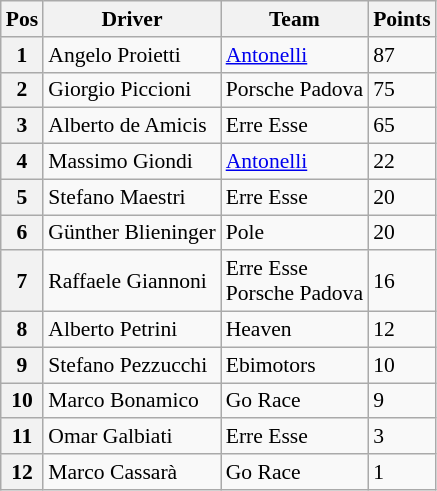<table class="wikitable" style="font-size: 90%">
<tr>
<th>Pos</th>
<th>Driver</th>
<th>Team</th>
<th>Points</th>
</tr>
<tr>
<th>1</th>
<td> Angelo Proietti</td>
<td><a href='#'>Antonelli</a></td>
<td>87</td>
</tr>
<tr>
<th>2</th>
<td> Giorgio Piccioni</td>
<td>Porsche Padova</td>
<td>75</td>
</tr>
<tr>
<th>3</th>
<td> Alberto de Amicis</td>
<td>Erre Esse</td>
<td>65</td>
</tr>
<tr>
<th>4</th>
<td> Massimo Giondi</td>
<td><a href='#'>Antonelli</a></td>
<td>22</td>
</tr>
<tr>
<th>5</th>
<td> Stefano Maestri</td>
<td>Erre Esse</td>
<td>20</td>
</tr>
<tr>
<th>6</th>
<td> Günther Blieninger</td>
<td>Pole</td>
<td>20</td>
</tr>
<tr>
<th>7</th>
<td> Raffaele Giannoni</td>
<td>Erre Esse<br>Porsche Padova</td>
<td>16</td>
</tr>
<tr>
<th>8</th>
<td> Alberto Petrini</td>
<td>Heaven</td>
<td>12</td>
</tr>
<tr>
<th>9</th>
<td> Stefano Pezzucchi</td>
<td>Ebimotors</td>
<td>10</td>
</tr>
<tr>
<th>10</th>
<td> Marco Bonamico</td>
<td>Go Race</td>
<td>9</td>
</tr>
<tr>
<th>11</th>
<td> Omar Galbiati</td>
<td>Erre Esse</td>
<td>3</td>
</tr>
<tr>
<th>12</th>
<td> Marco Cassarà</td>
<td>Go Race</td>
<td>1</td>
</tr>
</table>
